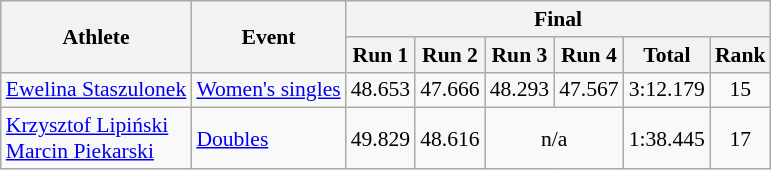<table class="wikitable" style="font-size:90%">
<tr>
<th rowspan="2">Athlete</th>
<th rowspan="2">Event</th>
<th colspan="6">Final</th>
</tr>
<tr>
<th>Run 1</th>
<th>Run 2</th>
<th>Run 3</th>
<th>Run 4</th>
<th>Total</th>
<th>Rank</th>
</tr>
<tr>
<td><a href='#'>Ewelina Staszulonek</a></td>
<td><a href='#'>Women's singles</a></td>
<td align="center">48.653</td>
<td align="center">47.666</td>
<td align="center">48.293</td>
<td align="center">47.567</td>
<td align="center">3:12.179</td>
<td align="center">15</td>
</tr>
<tr>
<td><a href='#'>Krzysztof Lipiński</a><br><a href='#'>Marcin Piekarski</a></td>
<td><a href='#'>Doubles</a></td>
<td align="center">49.829</td>
<td align="center">48.616</td>
<td colspan=2 align="center">n/a</td>
<td align="center">1:38.445</td>
<td align="center">17</td>
</tr>
</table>
